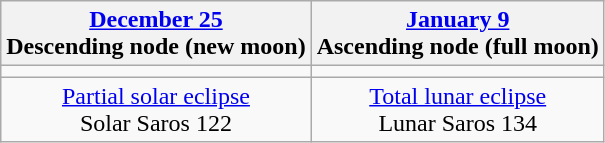<table class="wikitable">
<tr>
<th><a href='#'>December 25</a><br>Descending node (new moon)<br></th>
<th><a href='#'>January 9</a><br>Ascending node (full moon)<br></th>
</tr>
<tr>
<td></td>
<td></td>
</tr>
<tr align=center>
<td><a href='#'>Partial solar eclipse</a><br>Solar Saros 122</td>
<td><a href='#'>Total lunar eclipse</a><br>Lunar Saros 134</td>
</tr>
</table>
